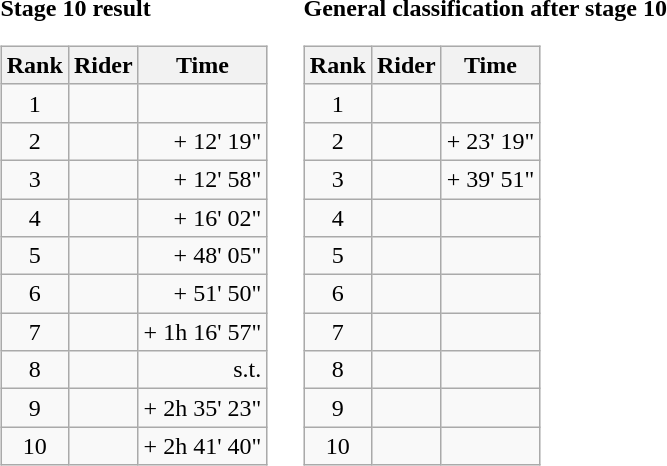<table>
<tr>
<td><strong>Stage 10 result</strong><br><table class="wikitable">
<tr>
<th scope="col">Rank</th>
<th scope="col">Rider</th>
<th scope="col">Time</th>
</tr>
<tr>
<td style="text-align:center;">1</td>
<td></td>
<td style="text-align:right;"></td>
</tr>
<tr>
<td style="text-align:center;">2</td>
<td></td>
<td style="text-align:right;">+ 12' 19"</td>
</tr>
<tr>
<td style="text-align:center;">3</td>
<td></td>
<td style="text-align:right;">+ 12' 58"</td>
</tr>
<tr>
<td style="text-align:center;">4</td>
<td></td>
<td style="text-align:right;">+ 16' 02"</td>
</tr>
<tr>
<td style="text-align:center;">5</td>
<td></td>
<td style="text-align:right;">+ 48' 05"</td>
</tr>
<tr>
<td style="text-align:center;">6</td>
<td></td>
<td style="text-align:right;">+ 51' 50"</td>
</tr>
<tr>
<td style="text-align:center;">7</td>
<td></td>
<td style="text-align:right;">+ 1h 16' 57"</td>
</tr>
<tr>
<td style="text-align:center;">8</td>
<td></td>
<td style="text-align:right;">s.t.</td>
</tr>
<tr>
<td style="text-align:center;">9</td>
<td></td>
<td style="text-align:right;">+ 2h 35' 23"</td>
</tr>
<tr>
<td style="text-align:center;">10</td>
<td></td>
<td style="text-align:right;">+ 2h 41' 40"</td>
</tr>
</table>
</td>
<td></td>
<td><strong>General classification after stage 10</strong><br><table class="wikitable">
<tr>
<th scope="col">Rank</th>
<th scope="col">Rider</th>
<th scope="col">Time</th>
</tr>
<tr>
<td style="text-align:center;">1</td>
<td></td>
<td style="text-align:right;"></td>
</tr>
<tr>
<td style="text-align:center;">2</td>
<td></td>
<td style="text-align:right;">+ 23' 19"</td>
</tr>
<tr>
<td style="text-align:center;">3</td>
<td></td>
<td style="text-align:right;">+ 39' 51"</td>
</tr>
<tr>
<td style="text-align:center;">4</td>
<td></td>
<td style="text-align:right;"></td>
</tr>
<tr>
<td style="text-align:center;">5</td>
<td></td>
<td style="text-align:right;"></td>
</tr>
<tr>
<td style="text-align:center;">6</td>
<td></td>
<td style="text-align:right;"></td>
</tr>
<tr>
<td style="text-align:center;">7</td>
<td></td>
<td style="text-align:right;"></td>
</tr>
<tr>
<td style="text-align:center;">8</td>
<td></td>
<td style="text-align:right;"></td>
</tr>
<tr>
<td style="text-align:center;">9</td>
<td></td>
<td style="text-align:right;"></td>
</tr>
<tr>
<td style="text-align:center;">10</td>
<td></td>
<td style="text-align:right;"></td>
</tr>
</table>
</td>
</tr>
</table>
